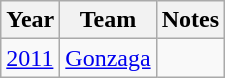<table class="wikitable">
<tr>
<th>Year</th>
<th>Team</th>
<th>Notes</th>
</tr>
<tr>
<td><a href='#'>2011</a></td>
<td><a href='#'>Gonzaga</a></td>
<td></td>
</tr>
</table>
